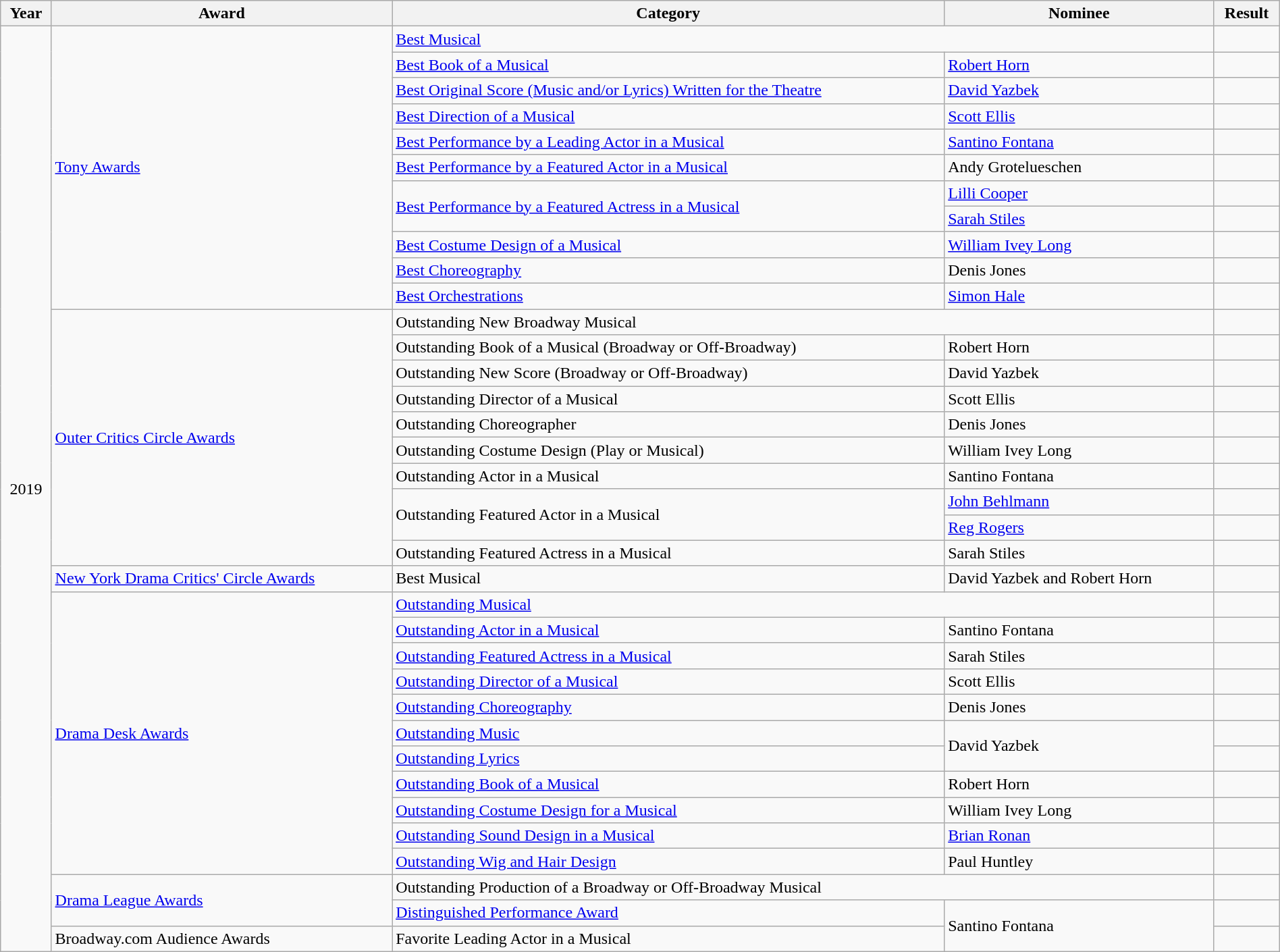<table class="wikitable" style="width:100%;">
<tr>
<th>Year</th>
<th><strong>Award</strong></th>
<th><strong>Category</strong></th>
<th><strong>Nominee</strong></th>
<th><strong>Result</strong></th>
</tr>
<tr>
<td rowspan="36" style="text-align:center;">2019</td>
<td rowspan="11"><a href='#'>Tony Awards</a></td>
<td colspan="2"><a href='#'>Best Musical</a></td>
<td></td>
</tr>
<tr>
<td><a href='#'>Best Book of a Musical</a></td>
<td><a href='#'>Robert Horn</a></td>
<td></td>
</tr>
<tr>
<td><a href='#'>Best Original Score (Music and/or Lyrics) Written for the Theatre</a></td>
<td><a href='#'>David Yazbek</a></td>
<td></td>
</tr>
<tr>
<td><a href='#'>Best Direction of a Musical</a></td>
<td><a href='#'>Scott Ellis</a></td>
<td></td>
</tr>
<tr>
<td><a href='#'>Best Performance by a Leading Actor in a Musical</a></td>
<td><a href='#'>Santino Fontana</a></td>
<td></td>
</tr>
<tr>
<td><a href='#'>Best Performance by a Featured Actor in a Musical</a></td>
<td>Andy Grotelueschen</td>
<td></td>
</tr>
<tr>
<td rowspan="2"><a href='#'>Best Performance by a Featured Actress in a Musical</a></td>
<td><a href='#'>Lilli Cooper</a></td>
<td></td>
</tr>
<tr>
<td><a href='#'>Sarah Stiles</a></td>
<td></td>
</tr>
<tr>
<td><a href='#'>Best Costume Design of a Musical</a></td>
<td><a href='#'>William Ivey Long</a></td>
<td></td>
</tr>
<tr>
<td><a href='#'>Best Choreography</a></td>
<td>Denis Jones</td>
<td></td>
</tr>
<tr>
<td><a href='#'>Best Orchestrations</a></td>
<td><a href='#'>Simon Hale</a></td>
<td></td>
</tr>
<tr>
<td rowspan="10"><a href='#'>Outer Critics Circle Awards</a></td>
<td colspan="2">Outstanding New Broadway Musical</td>
<td></td>
</tr>
<tr>
<td>Outstanding Book of a Musical (Broadway or Off-Broadway)</td>
<td>Robert Horn</td>
<td></td>
</tr>
<tr>
<td>Outstanding New Score (Broadway or Off-Broadway)</td>
<td>David Yazbek</td>
<td></td>
</tr>
<tr>
<td>Outstanding Director of a Musical</td>
<td>Scott Ellis</td>
<td></td>
</tr>
<tr>
<td>Outstanding Choreographer</td>
<td>Denis Jones</td>
<td></td>
</tr>
<tr>
<td>Outstanding Costume Design (Play or Musical)</td>
<td>William Ivey Long</td>
<td></td>
</tr>
<tr>
<td>Outstanding Actor in a Musical</td>
<td>Santino Fontana</td>
<td></td>
</tr>
<tr>
<td rowspan="2">Outstanding Featured Actor in a Musical</td>
<td><a href='#'>John Behlmann</a></td>
<td></td>
</tr>
<tr>
<td><a href='#'>Reg Rogers</a></td>
<td></td>
</tr>
<tr>
<td>Outstanding Featured Actress in a Musical</td>
<td>Sarah Stiles</td>
<td></td>
</tr>
<tr>
<td><a href='#'>New York Drama Critics' Circle Awards</a></td>
<td>Best Musical</td>
<td>David Yazbek and Robert Horn</td>
<td></td>
</tr>
<tr>
<td rowspan="11"><a href='#'>Drama Desk Awards</a></td>
<td colspan="2"><a href='#'>Outstanding Musical</a></td>
<td></td>
</tr>
<tr>
<td><a href='#'>Outstanding Actor in a Musical</a></td>
<td>Santino Fontana</td>
<td></td>
</tr>
<tr>
<td><a href='#'>Outstanding Featured Actress in a Musical</a></td>
<td>Sarah Stiles</td>
<td></td>
</tr>
<tr>
<td><a href='#'>Outstanding Director of a Musical</a></td>
<td>Scott Ellis</td>
<td></td>
</tr>
<tr>
<td><a href='#'>Outstanding Choreography</a></td>
<td>Denis Jones</td>
<td></td>
</tr>
<tr>
<td><a href='#'>Outstanding Music</a></td>
<td rowspan="2">David Yazbek</td>
<td></td>
</tr>
<tr>
<td><a href='#'>Outstanding Lyrics</a></td>
<td></td>
</tr>
<tr>
<td><a href='#'>Outstanding Book of a Musical</a></td>
<td>Robert Horn</td>
<td></td>
</tr>
<tr>
<td><a href='#'>Outstanding Costume Design for a Musical</a></td>
<td>William Ivey Long</td>
<td></td>
</tr>
<tr>
<td><a href='#'>Outstanding Sound Design in a Musical</a></td>
<td><a href='#'>Brian Ronan</a></td>
<td></td>
</tr>
<tr>
<td><a href='#'>Outstanding Wig and Hair Design</a></td>
<td>Paul Huntley</td>
<td></td>
</tr>
<tr>
<td rowspan="2"><a href='#'>Drama League Awards</a></td>
<td colspan="2">Outstanding Production of a Broadway or Off-Broadway Musical</td>
<td></td>
</tr>
<tr>
<td><a href='#'>Distinguished Performance Award</a></td>
<td rowspan="2">Santino Fontana</td>
<td></td>
</tr>
<tr>
<td>Broadway.com Audience Awards</td>
<td>Favorite Leading Actor in a Musical</td>
<td></td>
</tr>
</table>
